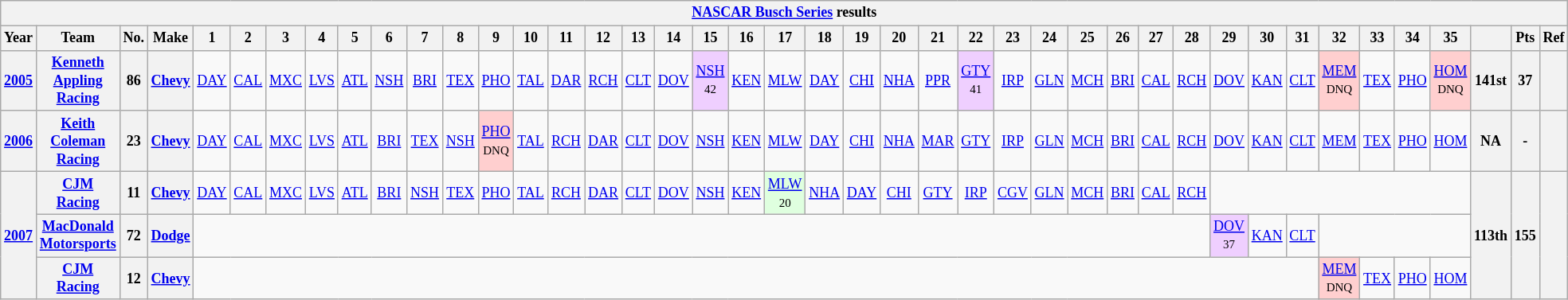<table class="wikitable" style="text-align:center; font-size:75%">
<tr>
<th colspan=42><a href='#'>NASCAR Busch Series</a> results</th>
</tr>
<tr>
<th>Year</th>
<th>Team</th>
<th>No.</th>
<th>Make</th>
<th>1</th>
<th>2</th>
<th>3</th>
<th>4</th>
<th>5</th>
<th>6</th>
<th>7</th>
<th>8</th>
<th>9</th>
<th>10</th>
<th>11</th>
<th>12</th>
<th>13</th>
<th>14</th>
<th>15</th>
<th>16</th>
<th>17</th>
<th>18</th>
<th>19</th>
<th>20</th>
<th>21</th>
<th>22</th>
<th>23</th>
<th>24</th>
<th>25</th>
<th>26</th>
<th>27</th>
<th>28</th>
<th>29</th>
<th>30</th>
<th>31</th>
<th>32</th>
<th>33</th>
<th>34</th>
<th>35</th>
<th></th>
<th>Pts</th>
<th>Ref</th>
</tr>
<tr>
<th><a href='#'>2005</a></th>
<th><a href='#'>Kenneth Appling Racing</a></th>
<th>86</th>
<th><a href='#'>Chevy</a></th>
<td><a href='#'>DAY</a></td>
<td><a href='#'>CAL</a></td>
<td><a href='#'>MXC</a></td>
<td><a href='#'>LVS</a></td>
<td><a href='#'>ATL</a></td>
<td><a href='#'>NSH</a></td>
<td><a href='#'>BRI</a></td>
<td><a href='#'>TEX</a></td>
<td><a href='#'>PHO</a></td>
<td><a href='#'>TAL</a></td>
<td><a href='#'>DAR</a></td>
<td><a href='#'>RCH</a></td>
<td><a href='#'>CLT</a></td>
<td><a href='#'>DOV</a></td>
<td style="background:#EFCFFF;"><a href='#'>NSH</a><br><small>42</small></td>
<td><a href='#'>KEN</a></td>
<td><a href='#'>MLW</a></td>
<td><a href='#'>DAY</a></td>
<td><a href='#'>CHI</a></td>
<td><a href='#'>NHA</a></td>
<td><a href='#'>PPR</a></td>
<td style="background:#EFCFFF;"><a href='#'>GTY</a><br><small>41</small></td>
<td><a href='#'>IRP</a></td>
<td><a href='#'>GLN</a></td>
<td><a href='#'>MCH</a></td>
<td><a href='#'>BRI</a></td>
<td><a href='#'>CAL</a></td>
<td><a href='#'>RCH</a></td>
<td><a href='#'>DOV</a></td>
<td><a href='#'>KAN</a></td>
<td><a href='#'>CLT</a></td>
<td style="background:#FFCFCF;"><a href='#'>MEM</a><br><small>DNQ</small></td>
<td><a href='#'>TEX</a></td>
<td><a href='#'>PHO</a></td>
<td style="background:#FFCFCF;"><a href='#'>HOM</a><br><small>DNQ</small></td>
<th>141st</th>
<th>37</th>
<th></th>
</tr>
<tr>
<th><a href='#'>2006</a></th>
<th><a href='#'>Keith Coleman Racing</a></th>
<th>23</th>
<th><a href='#'>Chevy</a></th>
<td><a href='#'>DAY</a></td>
<td><a href='#'>CAL</a></td>
<td><a href='#'>MXC</a></td>
<td><a href='#'>LVS</a></td>
<td><a href='#'>ATL</a></td>
<td><a href='#'>BRI</a></td>
<td><a href='#'>TEX</a></td>
<td><a href='#'>NSH</a></td>
<td style="background:#FFCFCF;"><a href='#'>PHO</a><br><small>DNQ</small></td>
<td><a href='#'>TAL</a></td>
<td><a href='#'>RCH</a></td>
<td><a href='#'>DAR</a></td>
<td><a href='#'>CLT</a></td>
<td><a href='#'>DOV</a></td>
<td><a href='#'>NSH</a></td>
<td><a href='#'>KEN</a></td>
<td><a href='#'>MLW</a></td>
<td><a href='#'>DAY</a></td>
<td><a href='#'>CHI</a></td>
<td><a href='#'>NHA</a></td>
<td><a href='#'>MAR</a></td>
<td><a href='#'>GTY</a></td>
<td><a href='#'>IRP</a></td>
<td><a href='#'>GLN</a></td>
<td><a href='#'>MCH</a></td>
<td><a href='#'>BRI</a></td>
<td><a href='#'>CAL</a></td>
<td><a href='#'>RCH</a></td>
<td><a href='#'>DOV</a></td>
<td><a href='#'>KAN</a></td>
<td><a href='#'>CLT</a></td>
<td><a href='#'>MEM</a></td>
<td><a href='#'>TEX</a></td>
<td><a href='#'>PHO</a></td>
<td><a href='#'>HOM</a></td>
<th>NA</th>
<th>-</th>
<th></th>
</tr>
<tr>
<th rowspan=3><a href='#'>2007</a></th>
<th><a href='#'>CJM Racing</a></th>
<th>11</th>
<th><a href='#'>Chevy</a></th>
<td><a href='#'>DAY</a></td>
<td><a href='#'>CAL</a></td>
<td><a href='#'>MXC</a></td>
<td><a href='#'>LVS</a></td>
<td><a href='#'>ATL</a></td>
<td><a href='#'>BRI</a></td>
<td><a href='#'>NSH</a></td>
<td><a href='#'>TEX</a></td>
<td><a href='#'>PHO</a></td>
<td><a href='#'>TAL</a></td>
<td><a href='#'>RCH</a></td>
<td><a href='#'>DAR</a></td>
<td><a href='#'>CLT</a></td>
<td><a href='#'>DOV</a></td>
<td><a href='#'>NSH</a></td>
<td><a href='#'>KEN</a></td>
<td style="background:#DFFFDF;"><a href='#'>MLW</a><br><small>20</small></td>
<td><a href='#'>NHA</a></td>
<td><a href='#'>DAY</a></td>
<td><a href='#'>CHI</a></td>
<td><a href='#'>GTY</a></td>
<td><a href='#'>IRP</a></td>
<td><a href='#'>CGV</a></td>
<td><a href='#'>GLN</a></td>
<td><a href='#'>MCH</a></td>
<td><a href='#'>BRI</a></td>
<td><a href='#'>CAL</a></td>
<td><a href='#'>RCH</a></td>
<td colspan=7></td>
<th rowspan=3>113th</th>
<th rowspan=3>155</th>
<th rowspan=3></th>
</tr>
<tr>
<th><a href='#'>MacDonald Motorsports</a></th>
<th>72</th>
<th><a href='#'>Dodge</a></th>
<td colspan=28></td>
<td style="background:#EFCFFF;"><a href='#'>DOV</a><br><small>37</small></td>
<td><a href='#'>KAN</a></td>
<td><a href='#'>CLT</a></td>
<td colspan=4></td>
</tr>
<tr>
<th><a href='#'>CJM Racing</a></th>
<th>12</th>
<th><a href='#'>Chevy</a></th>
<td colspan=31></td>
<td style="background:#FFCFCF;"><a href='#'>MEM</a><br><small>DNQ</small></td>
<td><a href='#'>TEX</a></td>
<td><a href='#'>PHO</a></td>
<td><a href='#'>HOM</a></td>
</tr>
</table>
